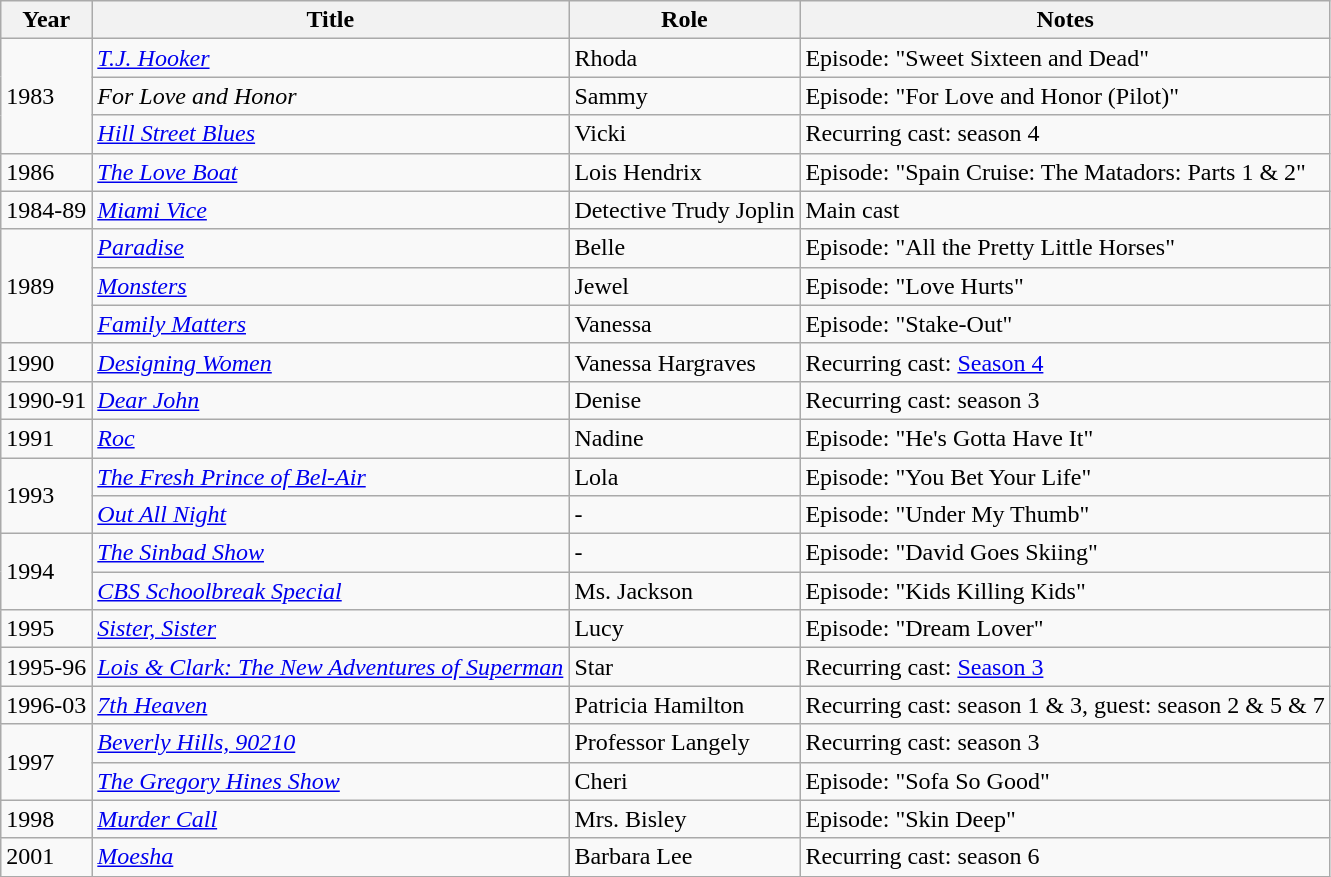<table class="wikitable sortable">
<tr>
<th>Year</th>
<th>Title</th>
<th>Role</th>
<th class="unsortable">Notes</th>
</tr>
<tr>
<td rowspan="3">1983</td>
<td><em><a href='#'>T.J. Hooker</a></em></td>
<td>Rhoda</td>
<td>Episode: "Sweet Sixteen and Dead"</td>
</tr>
<tr>
<td><em>For Love and Honor</em></td>
<td>Sammy</td>
<td>Episode: "For Love and Honor (Pilot)"</td>
</tr>
<tr>
<td><em><a href='#'>Hill Street Blues</a></em></td>
<td>Vicki</td>
<td>Recurring cast: season 4</td>
</tr>
<tr>
<td>1986</td>
<td><em><a href='#'>The Love Boat</a></em></td>
<td>Lois Hendrix</td>
<td>Episode: "Spain Cruise: The Matadors: Parts 1 & 2"</td>
</tr>
<tr>
<td>1984-89</td>
<td><em><a href='#'>Miami Vice</a></em></td>
<td>Detective Trudy Joplin</td>
<td>Main cast</td>
</tr>
<tr>
<td rowspan="3">1989</td>
<td><em><a href='#'>Paradise</a></em></td>
<td>Belle</td>
<td>Episode: "All the Pretty Little Horses"</td>
</tr>
<tr>
<td><em><a href='#'>Monsters</a></em></td>
<td>Jewel</td>
<td>Episode: "Love Hurts"</td>
</tr>
<tr>
<td><em><a href='#'>Family Matters</a></em></td>
<td>Vanessa</td>
<td>Episode: "Stake-Out"</td>
</tr>
<tr>
<td>1990</td>
<td><em><a href='#'>Designing Women</a></em></td>
<td>Vanessa Hargraves</td>
<td>Recurring cast: <a href='#'>Season 4</a></td>
</tr>
<tr>
<td>1990-91</td>
<td><em><a href='#'>Dear John</a></em></td>
<td>Denise</td>
<td>Recurring cast: season 3</td>
</tr>
<tr>
<td>1991</td>
<td><em><a href='#'>Roc</a></em></td>
<td>Nadine</td>
<td>Episode: "He's Gotta Have It"</td>
</tr>
<tr>
<td rowspan="2">1993</td>
<td><em><a href='#'>The Fresh Prince of Bel-Air</a></em></td>
<td>Lola</td>
<td>Episode: "You Bet Your Life"</td>
</tr>
<tr>
<td><em><a href='#'>Out All Night</a></em></td>
<td>-</td>
<td>Episode: "Under My Thumb"</td>
</tr>
<tr>
<td rowspan="2">1994</td>
<td><em><a href='#'>The Sinbad Show</a></em></td>
<td>-</td>
<td>Episode: "David Goes Skiing"</td>
</tr>
<tr>
<td><em><a href='#'>CBS Schoolbreak Special</a></em></td>
<td>Ms. Jackson</td>
<td>Episode: "Kids Killing Kids"</td>
</tr>
<tr>
<td>1995</td>
<td><em><a href='#'>Sister, Sister</a></em></td>
<td>Lucy</td>
<td>Episode: "Dream Lover"</td>
</tr>
<tr>
<td>1995-96</td>
<td><em><a href='#'>Lois & Clark: The New Adventures of Superman</a></em></td>
<td>Star</td>
<td>Recurring cast: <a href='#'>Season 3</a></td>
</tr>
<tr>
<td>1996-03</td>
<td><em><a href='#'>7th Heaven</a></em></td>
<td>Patricia Hamilton</td>
<td>Recurring cast: season 1 & 3, guest: season 2 & 5 & 7</td>
</tr>
<tr>
<td rowspan="2">1997</td>
<td><em><a href='#'>Beverly Hills, 90210</a></em></td>
<td>Professor Langely</td>
<td>Recurring cast: season 3</td>
</tr>
<tr>
<td><em><a href='#'>The Gregory Hines Show</a></em></td>
<td>Cheri</td>
<td>Episode: "Sofa So Good"</td>
</tr>
<tr>
<td>1998</td>
<td><em><a href='#'>Murder Call</a></em></td>
<td>Mrs. Bisley</td>
<td>Episode: "Skin Deep"</td>
</tr>
<tr>
<td>2001</td>
<td><em><a href='#'>Moesha</a></em></td>
<td>Barbara Lee</td>
<td>Recurring cast: season 6</td>
</tr>
</table>
